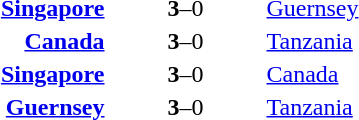<table>
<tr>
<th width=200></th>
<th width=100></th>
<th width=200></th>
</tr>
<tr>
<td align=right><strong><a href='#'>Singapore</a> </strong></td>
<td align=center><strong>3</strong>–0</td>
<td> <a href='#'>Guernsey</a></td>
</tr>
<tr>
<td align=right><strong><a href='#'>Canada</a> </strong></td>
<td align=center><strong>3</strong>–0</td>
<td> <a href='#'>Tanzania</a></td>
</tr>
<tr>
<td align=right><strong><a href='#'>Singapore</a> </strong></td>
<td align=center><strong>3</strong>–0</td>
<td> <a href='#'>Canada</a></td>
</tr>
<tr>
<td align=right><strong><a href='#'>Guernsey</a> </strong></td>
<td align=center><strong>3</strong>–0</td>
<td> <a href='#'>Tanzania</a></td>
</tr>
</table>
